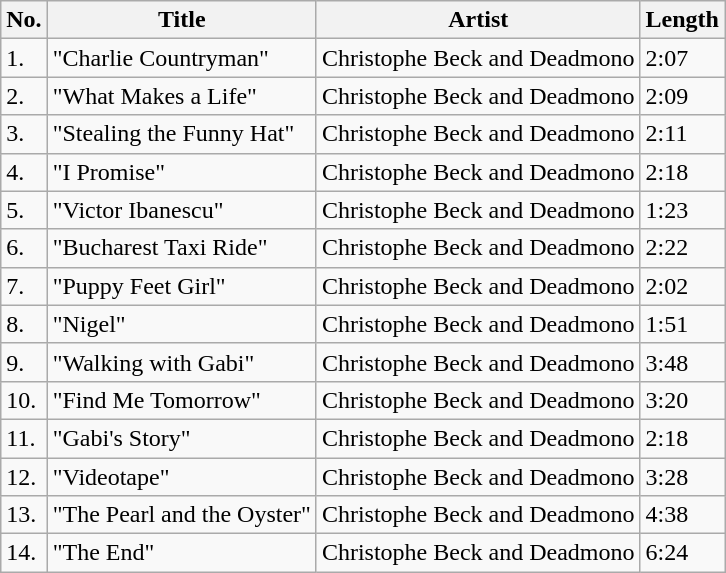<table class="wikitable">
<tr>
<th>No.</th>
<th>Title</th>
<th>Artist</th>
<th>Length</th>
</tr>
<tr>
<td>1.</td>
<td>"Charlie Countryman"</td>
<td>Christophe Beck and Deadmono</td>
<td>2:07</td>
</tr>
<tr>
<td>2.</td>
<td>"What Makes a Life"</td>
<td>Christophe Beck and Deadmono</td>
<td>2:09</td>
</tr>
<tr>
<td>3.</td>
<td>"Stealing the Funny Hat"</td>
<td>Christophe Beck and Deadmono</td>
<td>2:11</td>
</tr>
<tr>
<td>4.</td>
<td>"I Promise"</td>
<td>Christophe Beck and Deadmono</td>
<td>2:18</td>
</tr>
<tr>
<td>5.</td>
<td>"Victor Ibanescu"</td>
<td>Christophe Beck and Deadmono</td>
<td>1:23</td>
</tr>
<tr>
<td>6.</td>
<td>"Bucharest Taxi Ride"</td>
<td>Christophe Beck and Deadmono</td>
<td>2:22</td>
</tr>
<tr>
<td>7.</td>
<td>"Puppy Feet Girl"</td>
<td>Christophe Beck and Deadmono</td>
<td>2:02</td>
</tr>
<tr>
<td>8.</td>
<td>"Nigel"</td>
<td>Christophe Beck and Deadmono</td>
<td>1:51</td>
</tr>
<tr>
<td>9.</td>
<td>"Walking with Gabi"</td>
<td>Christophe Beck and Deadmono</td>
<td>3:48</td>
</tr>
<tr>
<td>10.</td>
<td>"Find Me Tomorrow"</td>
<td>Christophe Beck and Deadmono</td>
<td>3:20</td>
</tr>
<tr>
<td>11.</td>
<td>"Gabi's Story"</td>
<td>Christophe Beck and Deadmono</td>
<td>2:18</td>
</tr>
<tr>
<td>12.</td>
<td>"Videotape"</td>
<td>Christophe Beck and Deadmono</td>
<td>3:28</td>
</tr>
<tr>
<td>13.</td>
<td>"The Pearl and the Oyster"</td>
<td>Christophe Beck and Deadmono</td>
<td>4:38</td>
</tr>
<tr>
<td>14.</td>
<td>"The End"</td>
<td>Christophe Beck and Deadmono</td>
<td>6:24</td>
</tr>
</table>
